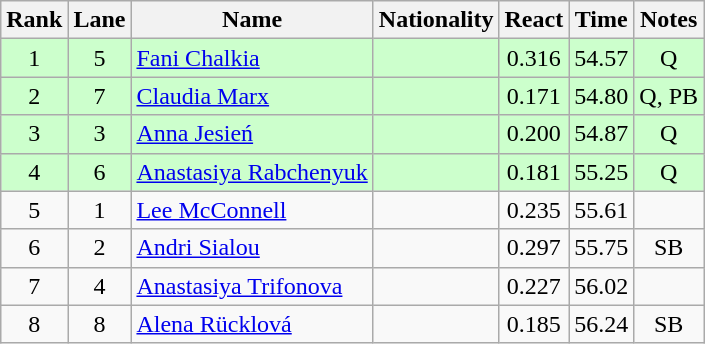<table class="wikitable sortable" style="text-align:center">
<tr>
<th>Rank</th>
<th>Lane</th>
<th>Name</th>
<th>Nationality</th>
<th>React</th>
<th>Time</th>
<th>Notes</th>
</tr>
<tr bgcolor=ccffcc>
<td>1</td>
<td>5</td>
<td align="left"><a href='#'>Fani Chalkia</a></td>
<td align=left></td>
<td>0.316</td>
<td>54.57</td>
<td>Q</td>
</tr>
<tr bgcolor=ccffcc>
<td>2</td>
<td>7</td>
<td align="left"><a href='#'>Claudia Marx</a></td>
<td align=left></td>
<td>0.171</td>
<td>54.80</td>
<td>Q, PB</td>
</tr>
<tr bgcolor=ccffcc>
<td>3</td>
<td>3</td>
<td align="left"><a href='#'>Anna Jesień</a></td>
<td align=left></td>
<td>0.200</td>
<td>54.87</td>
<td>Q</td>
</tr>
<tr bgcolor=ccffcc>
<td>4</td>
<td>6</td>
<td align="left"><a href='#'>Anastasiya Rabchenyuk</a></td>
<td align=left></td>
<td>0.181</td>
<td>55.25</td>
<td>Q</td>
</tr>
<tr>
<td>5</td>
<td>1</td>
<td align="left"><a href='#'>Lee McConnell</a></td>
<td align=left></td>
<td>0.235</td>
<td>55.61</td>
<td></td>
</tr>
<tr>
<td>6</td>
<td>2</td>
<td align="left"><a href='#'>Andri Sialou</a></td>
<td align=left></td>
<td>0.297</td>
<td>55.75</td>
<td>SB</td>
</tr>
<tr>
<td>7</td>
<td>4</td>
<td align="left"><a href='#'>Anastasiya Trifonova</a></td>
<td align=left></td>
<td>0.227</td>
<td>56.02</td>
<td></td>
</tr>
<tr>
<td>8</td>
<td>8</td>
<td align="left"><a href='#'>Alena Rücklová</a></td>
<td align=left></td>
<td>0.185</td>
<td>56.24</td>
<td>SB</td>
</tr>
</table>
